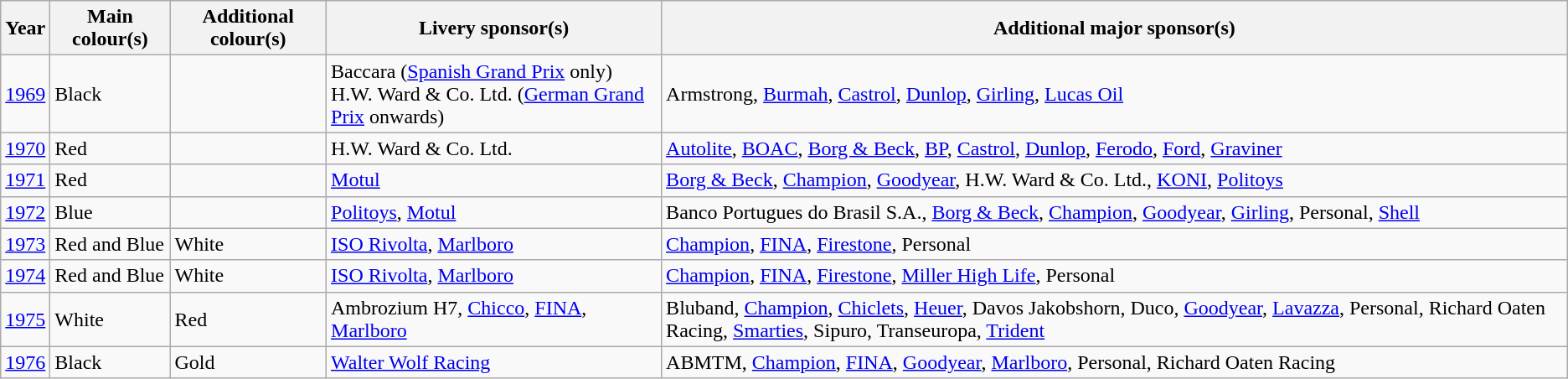<table class="wikitable">
<tr>
<th>Year</th>
<th>Main colour(s)</th>
<th>Additional colour(s)</th>
<th>Livery sponsor(s)</th>
<th>Additional major sponsor(s)</th>
</tr>
<tr>
<td><a href='#'>1969</a></td>
<td>Black</td>
<td></td>
<td>Baccara (<a href='#'>Spanish Grand Prix</a> only)<br>H.W. Ward & Co. Ltd. (<a href='#'>German Grand Prix</a> onwards)</td>
<td>Armstrong, <a href='#'>Burmah</a>, <a href='#'>Castrol</a>, <a href='#'>Dunlop</a>, <a href='#'>Girling</a>, <a href='#'>Lucas Oil</a></td>
</tr>
<tr>
<td><a href='#'>1970</a></td>
<td>Red</td>
<td></td>
<td>H.W. Ward & Co. Ltd.</td>
<td><a href='#'>Autolite</a>, <a href='#'>BOAC</a>, <a href='#'>Borg & Beck</a>, <a href='#'>BP</a>, <a href='#'>Castrol</a>, <a href='#'>Dunlop</a>, <a href='#'>Ferodo</a>, <a href='#'>Ford</a>, <a href='#'>Graviner</a></td>
</tr>
<tr>
<td><a href='#'>1971</a></td>
<td>Red</td>
<td></td>
<td><a href='#'>Motul</a></td>
<td><a href='#'>Borg & Beck</a>, <a href='#'>Champion</a>, <a href='#'>Goodyear</a>, H.W. Ward & Co. Ltd., <a href='#'>KONI</a>, <a href='#'>Politoys</a></td>
</tr>
<tr>
<td><a href='#'>1972</a></td>
<td>Blue</td>
<td></td>
<td><a href='#'>Politoys</a>, <a href='#'>Motul</a></td>
<td>Banco Portugues do Brasil S.A., <a href='#'>Borg & Beck</a>, <a href='#'>Champion</a>, <a href='#'>Goodyear</a>, <a href='#'>Girling</a>, Personal, <a href='#'>Shell</a></td>
</tr>
<tr>
<td><a href='#'>1973</a></td>
<td>Red and Blue</td>
<td>White</td>
<td><a href='#'>ISO Rivolta</a>, <a href='#'>Marlboro</a></td>
<td><a href='#'>Champion</a>, <a href='#'>FINA</a>, <a href='#'>Firestone</a>, Personal</td>
</tr>
<tr>
<td><a href='#'>1974</a></td>
<td>Red and Blue</td>
<td>White</td>
<td><a href='#'>ISO Rivolta</a>, <a href='#'>Marlboro</a></td>
<td><a href='#'>Champion</a>, <a href='#'>FINA</a>, <a href='#'>Firestone</a>, <a href='#'>Miller High Life</a>, Personal</td>
</tr>
<tr>
<td><a href='#'>1975</a></td>
<td>White</td>
<td>Red</td>
<td>Ambrozium H7, <a href='#'>Chicco</a>, <a href='#'>FINA</a>, <a href='#'>Marlboro</a></td>
<td>Bluband, <a href='#'>Champion</a>, <a href='#'>Chiclets</a>, <a href='#'>Heuer</a>, Davos Jakobshorn, Duco, <a href='#'>Goodyear</a>, <a href='#'>Lavazza</a>, Personal, Richard Oaten Racing, <a href='#'>Smarties</a>, Sipuro, Transeuropa, <a href='#'>Trident</a></td>
</tr>
<tr>
<td><a href='#'>1976</a></td>
<td>Black</td>
<td>Gold</td>
<td><a href='#'>Walter Wolf Racing</a></td>
<td>ABMTM, <a href='#'>Champion</a>, <a href='#'>FINA</a>, <a href='#'>Goodyear</a>, <a href='#'>Marlboro</a>, Personal, Richard Oaten Racing</td>
</tr>
</table>
